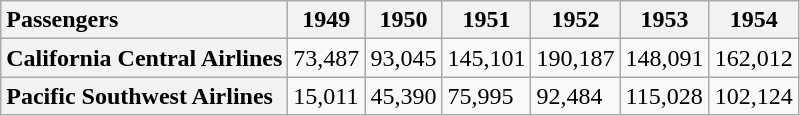<table class="wikitable plain-row-headers defaultright">
<tr>
<th scope="row" style=text-align:left>Passengers</th>
<th>1949</th>
<th>1950</th>
<th>1951</th>
<th>1952</th>
<th>1953</th>
<th>1954</th>
</tr>
<tr>
<th scope="row" style=text-align:left>California Central Airlines</th>
<td>73,487</td>
<td>93,045</td>
<td>145,101</td>
<td>190,187</td>
<td>148,091</td>
<td>162,012</td>
</tr>
<tr>
<th scope="row" style=text-align:left>Pacific Southwest Airlines</th>
<td>15,011</td>
<td>45,390</td>
<td>75,995</td>
<td>92,484</td>
<td>115,028</td>
<td>102,124</td>
</tr>
</table>
